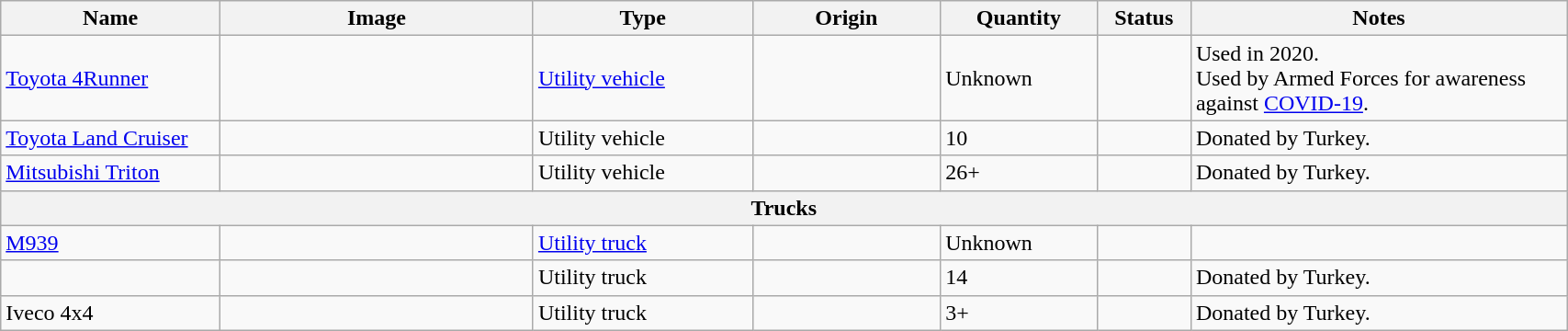<table class="wikitable" style="width:90%;">
<tr>
<th width=14%>Name</th>
<th width=20%>Image</th>
<th width=14%>Type</th>
<th width=12%>Origin</th>
<th width=10%>Quantity</th>
<th width=06%>Status</th>
<th width="24%">Notes</th>
</tr>
<tr>
<td><a href='#'>Toyota 4Runner</a></td>
<td></td>
<td><a href='#'>Utility vehicle</a></td>
<td></td>
<td>Unknown</td>
<td></td>
<td>Used in 2020.<br>Used by Armed Forces for awareness against <a href='#'>COVID-19</a>.</td>
</tr>
<tr>
<td><a href='#'>Toyota Land Cruiser</a></td>
<td></td>
<td>Utility vehicle</td>
<td></td>
<td>10</td>
<td></td>
<td>Donated by Turkey.</td>
</tr>
<tr>
<td><a href='#'>Mitsubishi Triton</a></td>
<td></td>
<td>Utility vehicle</td>
<td></td>
<td>26+</td>
<td></td>
<td>Donated by Turkey.</td>
</tr>
<tr>
<th colspan="7">Trucks</th>
</tr>
<tr>
<td><a href='#'>M939</a></td>
<td></td>
<td><a href='#'>Utility truck</a></td>
<td></td>
<td>Unknown</td>
<td></td>
<td></td>
</tr>
<tr>
<td></td>
<td></td>
<td>Utility truck</td>
<td></td>
<td>14</td>
<td></td>
<td>Donated by Turkey.</td>
</tr>
<tr>
<td>Iveco 4x4</td>
<td></td>
<td>Utility truck</td>
<td></td>
<td>3+</td>
<td></td>
<td>Donated by Turkey.</td>
</tr>
</table>
